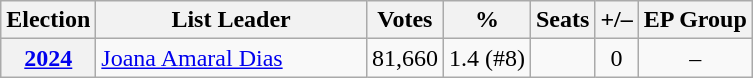<table class="wikitable" style="text-align:center;">
<tr>
<th>Election</th>
<th width="173px">List Leader</th>
<th>Votes</th>
<th>%</th>
<th>Seats</th>
<th>+/–</th>
<th>EP Group</th>
</tr>
<tr>
<th><a href='#'>2024</a></th>
<td align=left><a href='#'>Joana Amaral Dias</a></td>
<td>81,660</td>
<td>1.4 (#8)</td>
<td></td>
<td>0</td>
<td align=center>–</td>
</tr>
</table>
